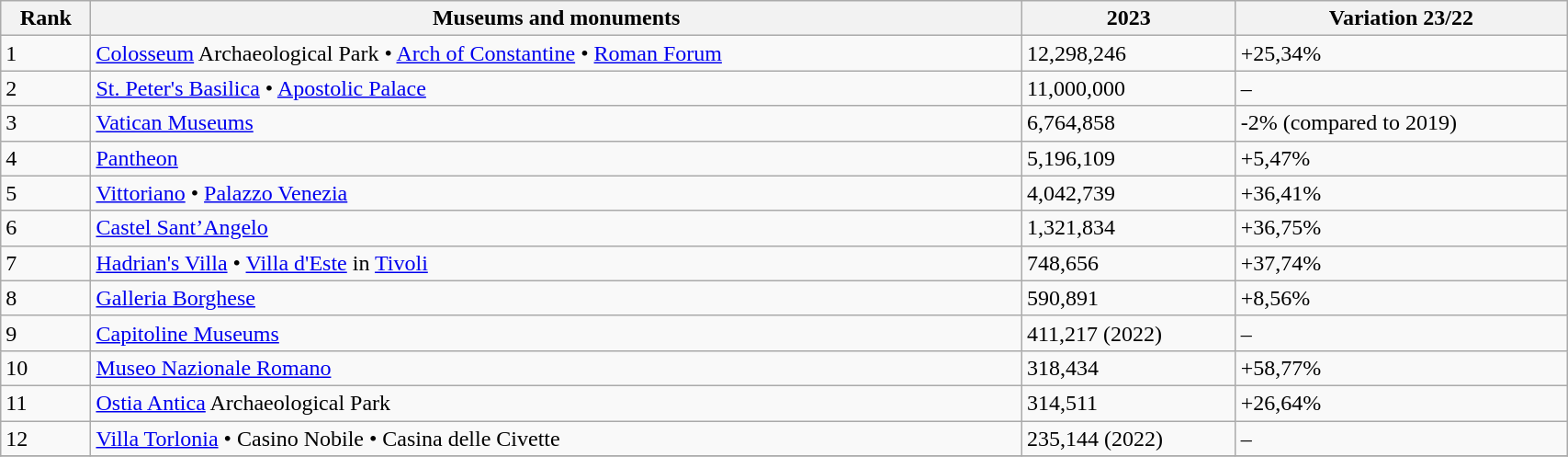<table class="wikitable sortable" width="90%">
<tr>
<th>Rank</th>
<th>Museums and monuments</th>
<th>2023</th>
<th>Variation 23/22</th>
</tr>
<tr>
<td>1</td>
<td><a href='#'>Colosseum</a> Archaeological Park • <a href='#'>Arch of Constantine</a> • <a href='#'>Roman Forum</a></td>
<td>12,298,246</td>
<td>+25,34%</td>
</tr>
<tr>
<td>2</td>
<td><a href='#'>St. Peter's Basilica</a> • <a href='#'>Apostolic Palace</a></td>
<td>11,000,000</td>
<td>–</td>
</tr>
<tr>
<td>3</td>
<td><a href='#'>Vatican Museums</a></td>
<td>6,764,858</td>
<td>-2% (compared to 2019)</td>
</tr>
<tr>
<td>4</td>
<td><a href='#'>Pantheon</a></td>
<td>5,196,109</td>
<td>+5,47%</td>
</tr>
<tr>
<td>5</td>
<td><a href='#'>Vittoriano</a> • <a href='#'>Palazzo Venezia</a></td>
<td>4,042,739</td>
<td>+36,41%</td>
</tr>
<tr>
<td>6</td>
<td><a href='#'>Castel Sant’Angelo</a></td>
<td>1,321,834</td>
<td>+36,75%</td>
</tr>
<tr>
<td>7</td>
<td><a href='#'>Hadrian's Villa</a> • <a href='#'>Villa d'Este</a> in <a href='#'>Tivoli</a></td>
<td>748,656</td>
<td>+37,74%</td>
</tr>
<tr>
<td>8</td>
<td><a href='#'>Galleria Borghese</a></td>
<td>590,891</td>
<td>+8,56%</td>
</tr>
<tr>
<td>9</td>
<td><a href='#'>Capitoline Museums</a></td>
<td>411,217 (2022)</td>
<td>–</td>
</tr>
<tr>
<td>10</td>
<td><a href='#'>Museo Nazionale Romano</a></td>
<td>318,434</td>
<td>+58,77%</td>
</tr>
<tr>
<td>11</td>
<td><a href='#'>Ostia Antica</a> Archaeological Park</td>
<td>314,511</td>
<td>+26,64%</td>
</tr>
<tr>
<td>12</td>
<td><a href='#'>Villa Torlonia</a> • Casino Nobile • Casina delle Civette</td>
<td>235,144 (2022)</td>
<td>–</td>
</tr>
<tr>
</tr>
</table>
